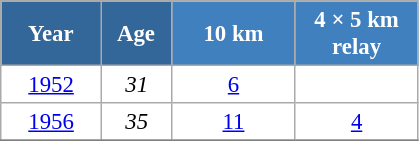<table class="wikitable" style="font-size:95%; text-align:center; border:grey solid 1px; border-collapse:collapse; background:#ffffff;">
<tr>
<th style="background-color:#369; color:white; width:60px;"> Year </th>
<th style="background-color:#369; color:white; width:40px;"> Age </th>
<th style="background-color:#4180be; color:white; width:75px;"> 10 km </th>
<th style="background-color:#4180be; color:white; width:75px;"> 4 × 5 km <br> relay </th>
</tr>
<tr>
<td><a href='#'>1952</a></td>
<td><em>31</em></td>
<td><a href='#'>6</a></td>
<td></td>
</tr>
<tr>
<td><a href='#'>1956</a></td>
<td><em>35</em></td>
<td><a href='#'>11</a></td>
<td><a href='#'>4</a></td>
</tr>
<tr>
</tr>
</table>
